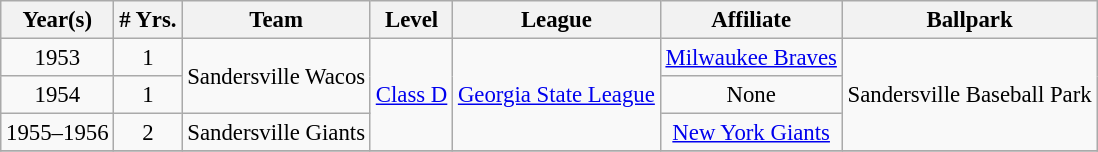<table class="wikitable" style="text-align:center; font-size: 95%;">
<tr>
<th>Year(s)</th>
<th># Yrs.</th>
<th>Team</th>
<th>Level</th>
<th>League</th>
<th>Affiliate</th>
<th>Ballpark</th>
</tr>
<tr>
<td>1953</td>
<td>1</td>
<td rowspan=2>Sandersville Wacos</td>
<td rowspan=3><a href='#'>Class D</a></td>
<td rowspan=3><a href='#'>Georgia State League</a></td>
<td><a href='#'>Milwaukee Braves</a></td>
<td rowspan=3>Sandersville Baseball Park</td>
</tr>
<tr>
<td>1954</td>
<td>1</td>
<td>None</td>
</tr>
<tr>
<td>1955–1956</td>
<td>2</td>
<td>Sandersville Giants</td>
<td><a href='#'>New York Giants</a></td>
</tr>
<tr>
</tr>
</table>
